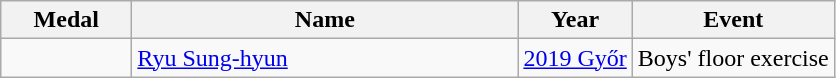<table class="wikitable sortable">
<tr>
<th style="width:5em;">Medal</th>
<th width=250>Name</th>
<th>Year</th>
<th>Event</th>
</tr>
<tr>
<td></td>
<td><a href='#'>Ryu Sung-hyun</a></td>
<td> <a href='#'>2019 Győr</a></td>
<td>Boys' floor exercise</td>
</tr>
</table>
